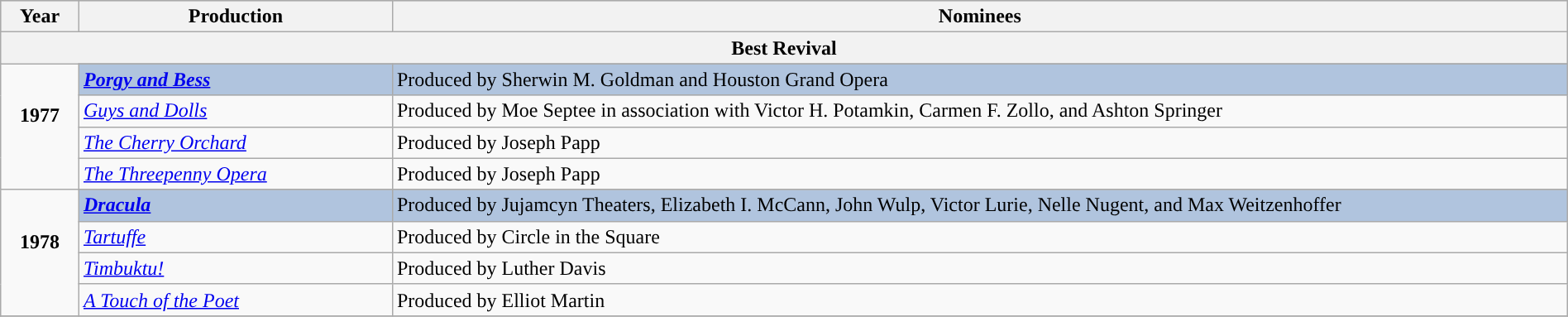<table class="wikitable" style="width:100%;">
<tr style="background:#bebebe;">
<th style="width:5%;">Year</th>
<th style="width:20%;">Production</th>
<th style="width:75%;">Nominees</th>
</tr>
<tr>
<th colspan="5">Best Revival</th>
</tr>
<tr>
<td rowspan="5" align="center"><strong>1977</strong><br><br></td>
</tr>
<tr style="background:#B0C4DE">
<td><strong><em><a href='#'>Porgy and Bess</a></em></strong></td>
<td>Produced by Sherwin M. Goldman and Houston Grand Opera</td>
</tr>
<tr>
<td><em><a href='#'>Guys and Dolls</a></em></td>
<td>Produced by Moe Septee in association with Victor H. Potamkin, Carmen F. Zollo, and Ashton Springer</td>
</tr>
<tr>
<td><em><a href='#'>The Cherry Orchard</a></em></td>
<td>Produced by Joseph Papp</td>
</tr>
<tr>
<td><em><a href='#'>The Threepenny Opera</a></em></td>
<td>Produced by Joseph Papp</td>
</tr>
<tr>
<td rowspan="5" align="center"><strong>1978</strong><br><br></td>
</tr>
<tr style="background:#B0C4DE">
<td><strong><em><a href='#'>Dracula</a></em></strong></td>
<td>Produced by Jujamcyn Theaters, Elizabeth I. McCann, John Wulp, Victor Lurie, Nelle Nugent, and Max Weitzenhoffer</td>
</tr>
<tr>
<td><em><a href='#'>Tartuffe</a></em></td>
<td>Produced by Circle in the Square</td>
</tr>
<tr>
<td><em><a href='#'>Timbuktu!</a></em></td>
<td>Produced by Luther Davis</td>
</tr>
<tr>
<td><em><a href='#'>A Touch of the Poet</a></em></td>
<td>Produced by Elliot Martin</td>
</tr>
<tr>
</tr>
</table>
